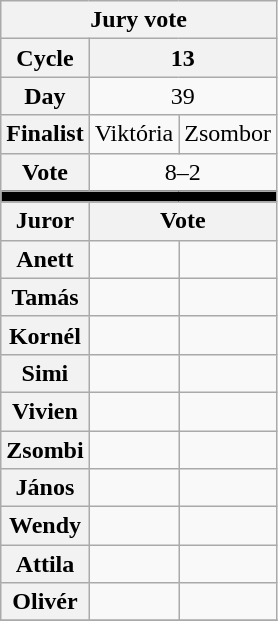<table class="wikitable" style="text-align:center; white-space:nowrap;">
<tr>
<th colspan="3">Jury vote</th>
</tr>
<tr>
<th>Cycle</th>
<th colspan="100%">13</th>
</tr>
<tr>
<th>Day</th>
<td colspan="100%">39</td>
</tr>
<tr>
<th>Finalist</th>
<td>Viktória</td>
<td>Zsombor</td>
</tr>
<tr>
<th>Vote</th>
<td colspan="2">8–2</td>
</tr>
<tr>
<td colspan="100%" style="background:black;"></td>
</tr>
<tr>
<th>Juror</th>
<th colspan="100%">Vote</th>
</tr>
<tr>
<th>Anett</th>
<td></td>
<td></td>
</tr>
<tr>
<th>Tamás</th>
<td></td>
<td></td>
</tr>
<tr>
<th>Kornél</th>
<td></td>
<td></td>
</tr>
<tr>
<th>Simi</th>
<td></td>
<td></td>
</tr>
<tr>
<th>Vivien</th>
<td></td>
<td></td>
</tr>
<tr>
<th>Zsombi</th>
<td></td>
<td></td>
</tr>
<tr>
<th>János</th>
<td></td>
<td></td>
</tr>
<tr>
<th>Wendy</th>
<td></td>
<td></td>
</tr>
<tr>
<th>Attila</th>
<td></td>
<td></td>
</tr>
<tr>
<th>Olivér</th>
<td></td>
<td></td>
</tr>
<tr>
</tr>
</table>
